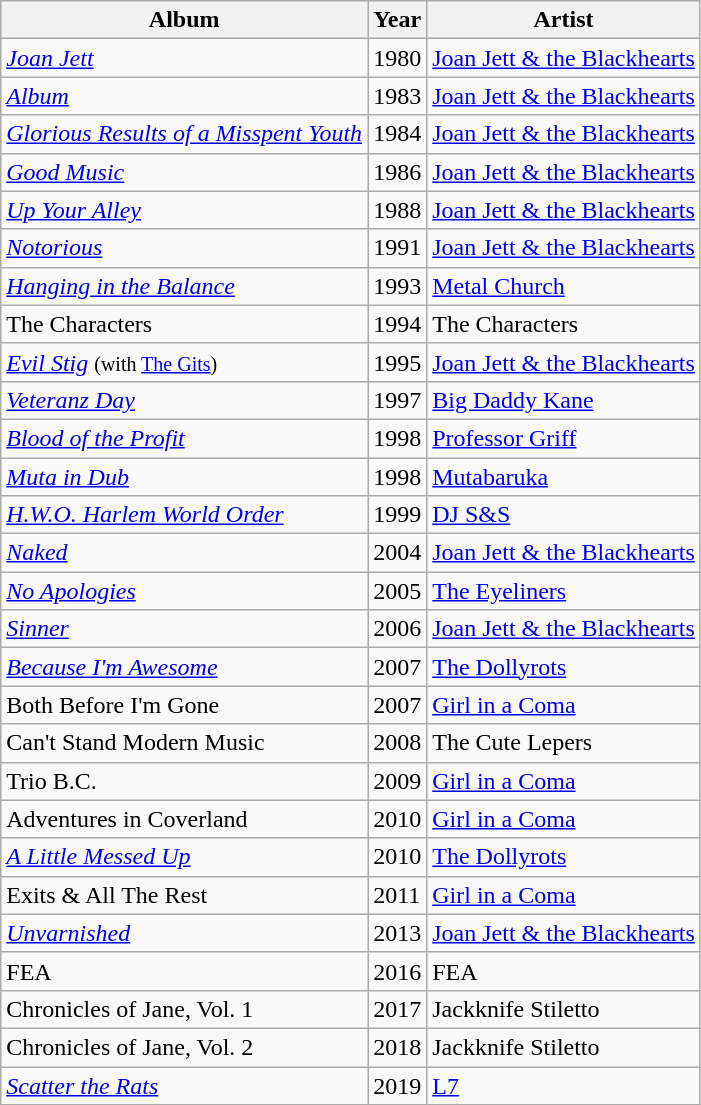<table class="wikitable">
<tr>
<th>Album</th>
<th>Year</th>
<th>Artist</th>
</tr>
<tr>
<td><em><a href='#'>Joan Jett</a></em></td>
<td>1980</td>
<td><a href='#'>Joan Jett & the Blackhearts</a></td>
</tr>
<tr>
<td><em><a href='#'>Album</a></em></td>
<td>1983</td>
<td><a href='#'>Joan Jett & the Blackhearts</a></td>
</tr>
<tr>
<td><em><a href='#'>Glorious Results of a Misspent Youth</a></em></td>
<td>1984</td>
<td><a href='#'>Joan Jett & the Blackhearts</a></td>
</tr>
<tr>
<td><em><a href='#'>Good Music</a></em></td>
<td>1986</td>
<td><a href='#'>Joan Jett & the Blackhearts</a></td>
</tr>
<tr>
<td><em><a href='#'>Up Your Alley</a></em></td>
<td>1988</td>
<td><a href='#'>Joan Jett & the Blackhearts</a></td>
</tr>
<tr>
<td><em><a href='#'>Notorious</a></em></td>
<td>1991</td>
<td><a href='#'>Joan Jett & the Blackhearts</a></td>
</tr>
<tr>
<td><em><a href='#'>Hanging in the Balance</a></em></td>
<td>1993</td>
<td><a href='#'>Metal Church</a></td>
</tr>
<tr>
<td>The Characters</td>
<td>1994</td>
<td>The Characters</td>
</tr>
<tr>
<td><em><a href='#'>Evil Stig</a></em> <small>(with <a href='#'>The Gits</a>)</small></td>
<td>1995</td>
<td><a href='#'>Joan Jett & the Blackhearts</a></td>
</tr>
<tr>
<td><em><a href='#'>Veteranz Day</a></em></td>
<td>1997</td>
<td><a href='#'>Big Daddy Kane</a></td>
</tr>
<tr>
<td><em><a href='#'>Blood of the Profit</a></em></td>
<td>1998</td>
<td><a href='#'>Professor Griff</a></td>
</tr>
<tr>
<td><em><a href='#'>Muta in Dub</a></em></td>
<td>1998</td>
<td><a href='#'>Mutabaruka</a></td>
</tr>
<tr>
<td><em><a href='#'>H.W.O. Harlem World Order</a></em></td>
<td>1999</td>
<td><a href='#'>DJ S&S</a></td>
</tr>
<tr>
<td><em><a href='#'>Naked</a></em></td>
<td>2004</td>
<td><a href='#'>Joan Jett & the Blackhearts</a></td>
</tr>
<tr>
<td><em><a href='#'>No Apologies</a></em></td>
<td>2005</td>
<td><a href='#'>The Eyeliners</a></td>
</tr>
<tr>
<td><em><a href='#'>Sinner</a></em></td>
<td>2006</td>
<td><a href='#'>Joan Jett & the Blackhearts</a></td>
</tr>
<tr>
<td><em><a href='#'>Because I'm Awesome</a></em></td>
<td>2007</td>
<td><a href='#'>The Dollyrots</a></td>
</tr>
<tr>
<td>Both Before I'm Gone</td>
<td>2007</td>
<td><a href='#'>Girl in a Coma</a></td>
</tr>
<tr>
<td>Can't Stand Modern Music</td>
<td>2008</td>
<td>The Cute Lepers</td>
</tr>
<tr>
<td>Trio B.C.</td>
<td>2009</td>
<td><a href='#'>Girl in a Coma</a></td>
</tr>
<tr>
<td>Adventures in Coverland</td>
<td>2010</td>
<td><a href='#'>Girl in a Coma</a></td>
</tr>
<tr>
<td><em><a href='#'>A Little Messed Up</a></em></td>
<td>2010</td>
<td><a href='#'>The Dollyrots</a></td>
</tr>
<tr>
<td>Exits & All The Rest</td>
<td>2011</td>
<td><a href='#'>Girl in a Coma</a></td>
</tr>
<tr>
<td><em><a href='#'>Unvarnished</a></em></td>
<td>2013</td>
<td><a href='#'>Joan Jett & the Blackhearts</a></td>
</tr>
<tr>
<td>FEA</td>
<td>2016</td>
<td>FEA</td>
</tr>
<tr>
<td>Chronicles of Jane, Vol. 1</td>
<td>2017</td>
<td>Jackknife Stiletto</td>
</tr>
<tr>
<td>Chronicles of Jane, Vol. 2</td>
<td>2018</td>
<td>Jackknife Stiletto</td>
</tr>
<tr>
<td><em><a href='#'>Scatter the Rats</a></em></td>
<td>2019</td>
<td><a href='#'>L7</a></td>
</tr>
</table>
